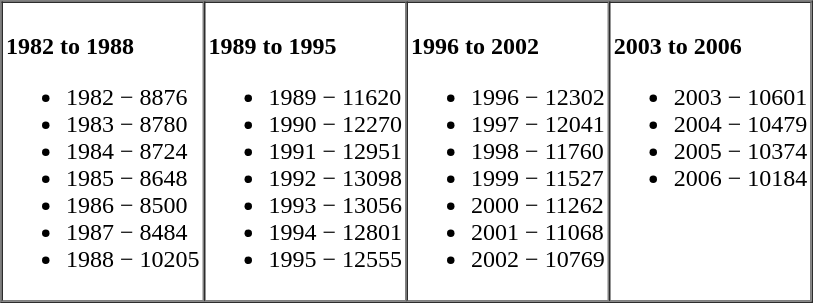<table border="1" cellpadding="2" cellspacing="0">
<tr>
<td valign="top" width="25%"><br><strong>1982 to 1988</strong><ul><li>1982 − 8876</li><li>1983 − 8780</li><li>1984 − 8724</li><li>1985 − 8648</li><li>1986 − 8500</li><li>1987 − 8484</li><li>1988 − 10205</li></ul></td>
<td valign="top" width="25%"><br><strong>1989 to 1995</strong><ul><li>1989 − 11620</li><li>1990 − 12270</li><li>1991 − 12951</li><li>1992 − 13098</li><li>1993 − 13056</li><li>1994 − 12801</li><li>1995 − 12555</li></ul></td>
<td valign="top" width="25%"><br><strong>1996 to 2002</strong><ul><li>1996 − 12302</li><li>1997 − 12041</li><li>1998 − 11760</li><li>1999 − 11527</li><li>2000 − 11262</li><li>2001 − 11068</li><li>2002 − 10769</li></ul></td>
<td valign="top" width="25%"><br><strong>2003 to 2006</strong><ul><li>2003 − 10601</li><li>2004 − 10479</li><li>2005 − 10374</li><li>2006 − 10184</li></ul></td>
</tr>
</table>
